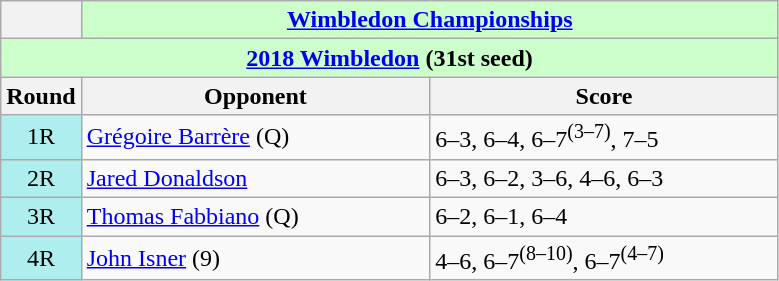<table class="wikitable collapsible collapsed">
<tr>
<th></th>
<th colspan=2 style="background:#cfc;"><a href='#'>Wimbledon Championships</a></th>
</tr>
<tr>
<th colspan=3 style="background:#cfc;"><a href='#'>2018 Wimbledon</a> (31st seed)</th>
</tr>
<tr>
<th>Round</th>
<th width=225>Opponent</th>
<th width=225>Score</th>
</tr>
<tr>
<td style="text-align:center;background:#afeeee;">1R</td>
<td> <a href='#'>Grégoire Barrère</a> (Q)</td>
<td>6–3, 6–4, 6–7<sup>(3–7)</sup>, 7–5</td>
</tr>
<tr>
<td style="text-align:center;background:#afeeee;">2R</td>
<td> <a href='#'>Jared Donaldson</a></td>
<td>6–3, 6–2, 3–6, 4–6, 6–3</td>
</tr>
<tr>
<td style="text-align:center;background:#afeeee;">3R</td>
<td> <a href='#'>Thomas Fabbiano</a> (Q)</td>
<td>6–2, 6–1, 6–4</td>
</tr>
<tr>
<td style="text-align:center;background:#afeeee;">4R</td>
<td> <a href='#'>John Isner</a> (9)</td>
<td>4–6, 6–7<sup>(8–10)</sup>, 6–7<sup>(4–7)</sup></td>
</tr>
</table>
